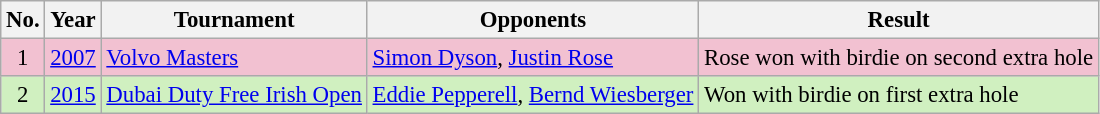<table class="wikitable" style="font-size:95%;">
<tr>
<th>No.</th>
<th>Year</th>
<th>Tournament</th>
<th>Opponents</th>
<th>Result</th>
</tr>
<tr style="background:#F2C1D1;">
<td align=center>1</td>
<td><a href='#'>2007</a></td>
<td><a href='#'>Volvo Masters</a></td>
<td> <a href='#'>Simon Dyson</a>,  <a href='#'>Justin Rose</a></td>
<td>Rose won with birdie on second extra hole</td>
</tr>
<tr style="background:#D0F0C0;">
<td align=center>2</td>
<td><a href='#'>2015</a></td>
<td><a href='#'>Dubai Duty Free Irish Open</a></td>
<td> <a href='#'>Eddie Pepperell</a>,  <a href='#'>Bernd Wiesberger</a></td>
<td>Won with birdie on first extra hole</td>
</tr>
</table>
